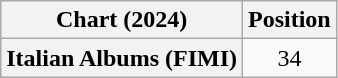<table class="wikitable sortable plainrowheaders" style="text-align:center">
<tr>
<th scope="col">Chart (2024)</th>
<th scope="col">Position</th>
</tr>
<tr>
<th scope="row">Italian Albums (FIMI)</th>
<td>34</td>
</tr>
</table>
